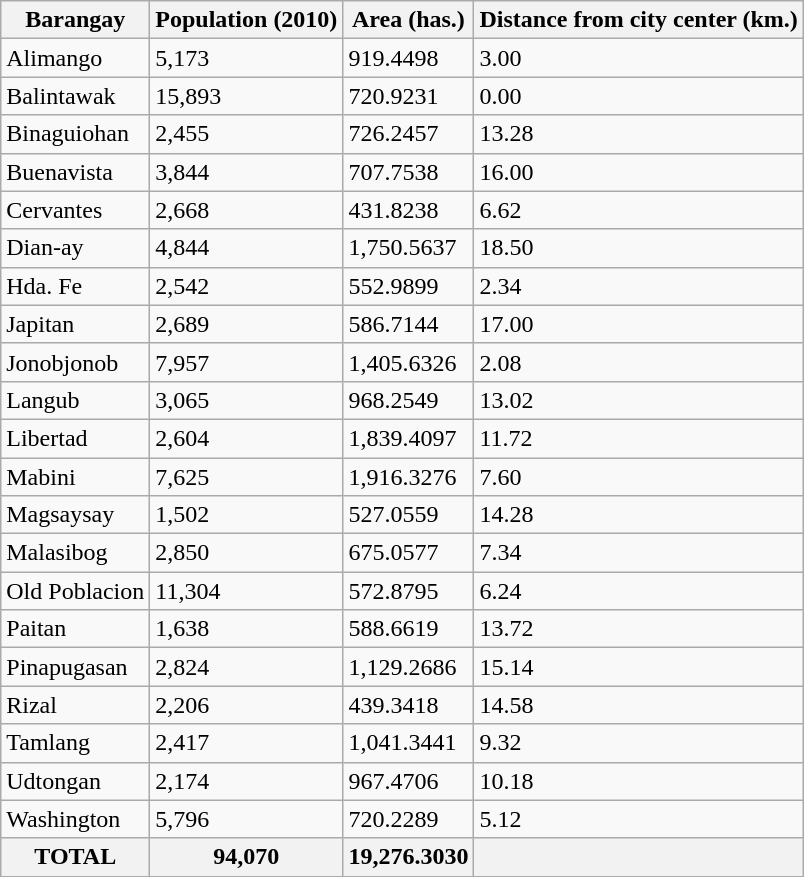<table class="wikitable sortable">
<tr>
<th>Barangay</th>
<th>Population (2010)</th>
<th>Area (has.)</th>
<th>Distance from city center (km.)</th>
</tr>
<tr>
<td>Alimango</td>
<td>5,173</td>
<td>919.4498</td>
<td>3.00</td>
</tr>
<tr>
<td>Balintawak</td>
<td>15,893</td>
<td>720.9231</td>
<td>0.00</td>
</tr>
<tr>
<td>Binaguiohan</td>
<td>2,455</td>
<td>726.2457</td>
<td>13.28</td>
</tr>
<tr>
<td>Buenavista</td>
<td>3,844</td>
<td>707.7538</td>
<td>16.00</td>
</tr>
<tr>
<td>Cervantes</td>
<td>2,668</td>
<td>431.8238</td>
<td>6.62</td>
</tr>
<tr>
<td>Dian-ay</td>
<td>4,844</td>
<td>1,750.5637</td>
<td>18.50</td>
</tr>
<tr>
<td>Hda. Fe</td>
<td>2,542</td>
<td>552.9899</td>
<td>2.34</td>
</tr>
<tr>
<td>Japitan</td>
<td>2,689</td>
<td>586.7144</td>
<td>17.00</td>
</tr>
<tr>
<td>Jonobjonob</td>
<td>7,957</td>
<td>1,405.6326</td>
<td>2.08</td>
</tr>
<tr>
<td>Langub</td>
<td>3,065</td>
<td>968.2549</td>
<td>13.02</td>
</tr>
<tr>
<td>Libertad</td>
<td>2,604</td>
<td>1,839.4097</td>
<td>11.72</td>
</tr>
<tr>
<td>Mabini</td>
<td>7,625</td>
<td>1,916.3276</td>
<td>7.60</td>
</tr>
<tr>
<td>Magsaysay</td>
<td>1,502</td>
<td>527.0559</td>
<td>14.28</td>
</tr>
<tr>
<td>Malasibog</td>
<td>2,850</td>
<td>675.0577</td>
<td>7.34</td>
</tr>
<tr>
<td>Old Poblacion</td>
<td>11,304</td>
<td>572.8795</td>
<td>6.24</td>
</tr>
<tr>
<td>Paitan</td>
<td>1,638</td>
<td>588.6619</td>
<td>13.72</td>
</tr>
<tr>
<td>Pinapugasan</td>
<td>2,824</td>
<td>1,129.2686</td>
<td>15.14</td>
</tr>
<tr>
<td>Rizal</td>
<td>2,206</td>
<td>439.3418</td>
<td>14.58</td>
</tr>
<tr>
<td>Tamlang</td>
<td>2,417</td>
<td>1,041.3441</td>
<td>9.32</td>
</tr>
<tr>
<td>Udtongan</td>
<td>2,174</td>
<td>967.4706</td>
<td>10.18</td>
</tr>
<tr>
<td>Washington</td>
<td>5,796</td>
<td>720.2289</td>
<td>5.12</td>
</tr>
<tr>
<th>TOTAL</th>
<th>94,070</th>
<th>19,276.3030</th>
<th></th>
</tr>
</table>
